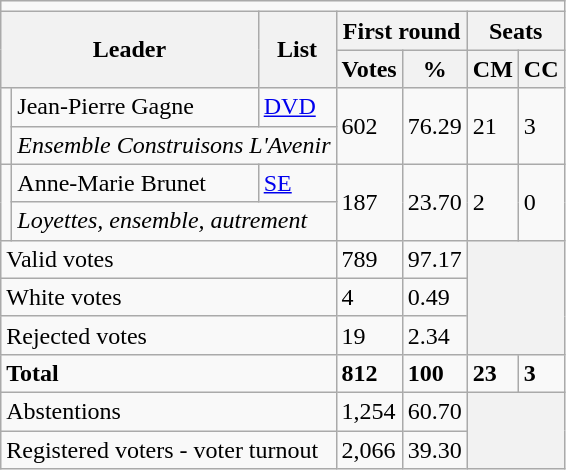<table class="wikitable">
<tr>
<td colspan="7"></td>
</tr>
<tr>
<th colspan="2" rowspan="2">Leader</th>
<th rowspan="2">List</th>
<th colspan="2">First round</th>
<th colspan="2">Seats</th>
</tr>
<tr>
<th>Votes</th>
<th>%</th>
<th>CM</th>
<th>CC</th>
</tr>
<tr>
<td rowspan="2" bgcolor=></td>
<td>Jean-Pierre Gagne</td>
<td><a href='#'>DVD</a></td>
<td rowspan="2">602</td>
<td rowspan="2">76.29</td>
<td rowspan="2">21</td>
<td rowspan="2">3</td>
</tr>
<tr>
<td colspan="2"><em>Ensemble Construisons L'Avenir</em></td>
</tr>
<tr>
<td rowspan="2" bgcolor=></td>
<td>Anne-Marie Brunet</td>
<td><a href='#'>SE</a></td>
<td rowspan="2">187</td>
<td rowspan="2">23.70</td>
<td rowspan="2">2</td>
<td rowspan="2">0</td>
</tr>
<tr>
<td colspan="2"><em>Loyettes, ensemble, autrement</em></td>
</tr>
<tr>
<td colspan="3">Valid votes</td>
<td>789</td>
<td>97.17</td>
<th colspan="2" rowspan="3"></th>
</tr>
<tr>
<td colspan="3">White votes</td>
<td>4</td>
<td>0.49</td>
</tr>
<tr>
<td colspan="3">Rejected votes</td>
<td>19</td>
<td>2.34</td>
</tr>
<tr>
<td colspan="3"><strong>Total</strong></td>
<td><strong>812</strong></td>
<td><strong>100</strong></td>
<td><strong>23</strong></td>
<td><strong>3</strong></td>
</tr>
<tr>
<td colspan="3">Abstentions</td>
<td>1,254</td>
<td>60.70</td>
<th colspan="2" rowspan="2"></th>
</tr>
<tr>
<td colspan="3">Registered voters - voter turnout</td>
<td>2,066</td>
<td>39.30</td>
</tr>
</table>
